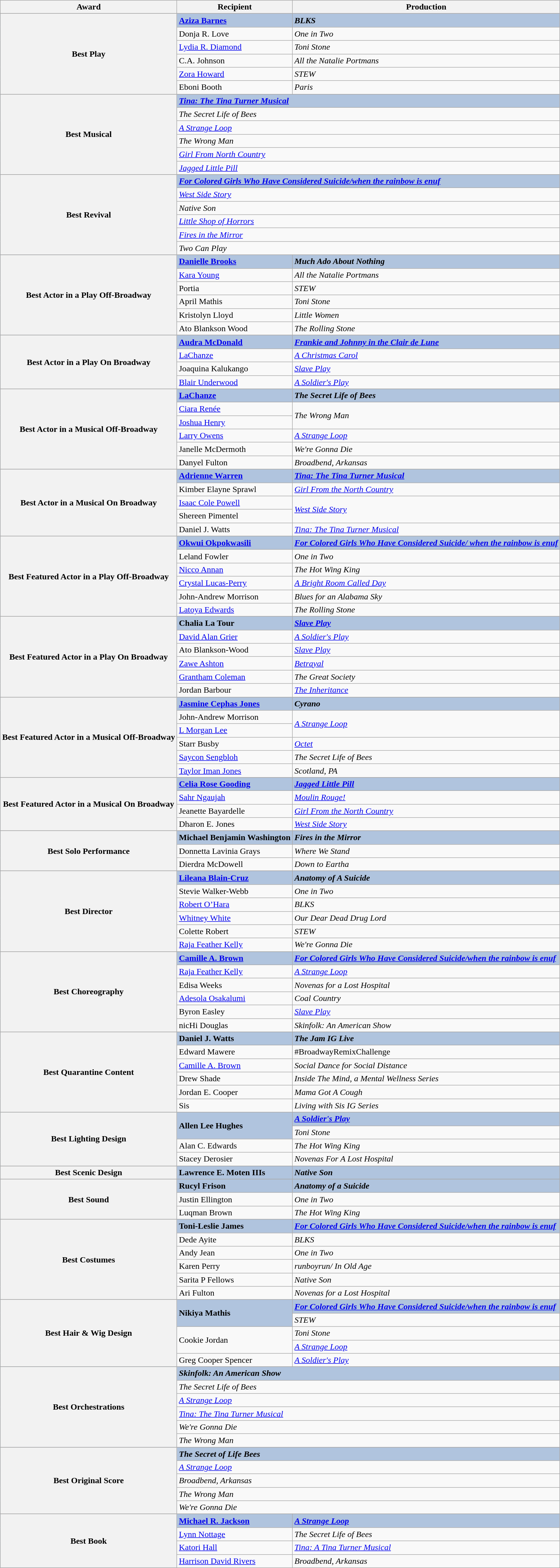<table class="wikitable">
<tr>
<th>Award </th>
<th>Recipient</th>
<th>Production</th>
</tr>
<tr>
</tr>
<tr style="background:#B0C4DE">
<th rowspan="6">Best Play</th>
<td><strong><a href='#'>Aziza Barnes</a></strong></td>
<td><strong><em>BLKS</em></strong></td>
</tr>
<tr>
<td>Donja R. Love</td>
<td><em>One in Two</em></td>
</tr>
<tr>
<td><a href='#'>Lydia R. Diamond</a></td>
<td><em>Toni Stone</em></td>
</tr>
<tr>
<td>C.A. Johnson</td>
<td><em>All the Natalie Portmans</em></td>
</tr>
<tr>
<td><a href='#'>Zora Howard</a></td>
<td><em>STEW</em></td>
</tr>
<tr>
<td>Eboni Booth</td>
<td><em>Paris</em></td>
</tr>
<tr>
</tr>
<tr style="background:#B0C4DE">
<th rowspan="6">Best Musical</th>
<td colspan="2"><strong><em><a href='#'>Tina: The Tina Turner Musical</a></em></strong></td>
</tr>
<tr>
<td colspan="2"><em>The Secret Life of Bees</em></td>
</tr>
<tr>
<td colspan="2"><em><a href='#'>A Strange Loop</a></em></td>
</tr>
<tr>
<td colspan="2"><em>The Wrong Man</em></td>
</tr>
<tr>
<td colspan="2"><em><a href='#'>Girl From North Country</a></em></td>
</tr>
<tr>
<td colspan="2"><em><a href='#'>Jagged Little Pill</a></em></td>
</tr>
<tr>
</tr>
<tr style="background:#B0C4DE">
<th rowspan="6">Best Revival</th>
<td colspan="2"><strong><em><a href='#'>For Colored Girls Who Have Considered Suicide/when the rainbow is enuf</a></em></strong></td>
</tr>
<tr>
<td colspan="2"><em><a href='#'>West Side Story</a></em></td>
</tr>
<tr>
<td colspan="2"><em>Native Son</em></td>
</tr>
<tr>
<td colspan="2"><em><a href='#'>Little Shop of Horrors</a></em></td>
</tr>
<tr>
<td colspan="2"><em><a href='#'>Fires in the Mirror</a></em></td>
</tr>
<tr>
<td colspan="2"><em>Two Can Play</em></td>
</tr>
<tr>
</tr>
<tr style="background:#B0C4DE">
<th rowspan="6">Best Actor in a Play Off-Broadway</th>
<td><strong><a href='#'>Danielle Brooks</a></strong></td>
<td><strong><em>Much Ado About Nothing</em></strong></td>
</tr>
<tr>
<td><a href='#'>Kara Young</a></td>
<td><em>All the Natalie Portmans</em></td>
</tr>
<tr>
<td>Portia</td>
<td><em>STEW</em></td>
</tr>
<tr>
<td>April Mathis</td>
<td><em>Toni Stone</em></td>
</tr>
<tr>
<td>Kristolyn Lloyd</td>
<td><em>Little Women</em></td>
</tr>
<tr>
<td>Ato Blankson Wood</td>
<td><em>The Rolling Stone</em></td>
</tr>
<tr>
</tr>
<tr style="background:#B0C4DE">
<th rowspan="4">Best Actor in a Play On Broadway</th>
<td><strong><a href='#'>Audra McDonald</a></strong></td>
<td><strong><em><a href='#'>Frankie and Johnny in the Clair de Lune</a></em></strong></td>
</tr>
<tr>
<td><a href='#'>LaChanze</a></td>
<td><em><a href='#'>A Christmas Carol</a></em></td>
</tr>
<tr>
<td>Joaquina Kalukango</td>
<td><em><a href='#'>Slave Play</a></em></td>
</tr>
<tr>
<td><a href='#'>Blair Underwood</a></td>
<td><em><a href='#'>A Soldier's Play</a></em></td>
</tr>
<tr>
</tr>
<tr style="background:#B0C4DE">
<th rowspan="6">Best Actor in a Musical Off-Broadway</th>
<td><strong><a href='#'>LaChanze</a></strong></td>
<td><strong><em>The Secret Life of Bees</em></strong></td>
</tr>
<tr>
<td><a href='#'>Ciara Renée</a></td>
<td rowspan="2"><em>The Wrong Man</em></td>
</tr>
<tr>
<td><a href='#'>Joshua Henry</a></td>
</tr>
<tr>
<td><a href='#'>Larry Owens</a></td>
<td><em><a href='#'>A Strange Loop</a></em></td>
</tr>
<tr>
<td>Janelle McDermoth</td>
<td><em>We're Gonna Die</em></td>
</tr>
<tr>
<td>Danyel Fulton</td>
<td><em>Broadbend, Arkansas</em></td>
</tr>
<tr>
</tr>
<tr style="background:#B0C4DE">
<th rowspan="5">Best Actor in a Musical On Broadway</th>
<td><strong><a href='#'>Adrienne Warren</a></strong></td>
<td><strong><em><a href='#'>Tina: The Tina Turner Musical</a></em></strong></td>
</tr>
<tr>
<td>Kimber Elayne Sprawl</td>
<td><em><a href='#'>Girl From the North Country</a></em></td>
</tr>
<tr>
<td><a href='#'>Isaac Cole Powell</a></td>
<td rowspan="2"><em><a href='#'>West Side Story</a></em></td>
</tr>
<tr>
<td>Shereen Pimentel</td>
</tr>
<tr>
<td>Daniel J. Watts</td>
<td><em><a href='#'>Tina: The Tina Turner Musical</a></em></td>
</tr>
<tr>
</tr>
<tr style="background:#B0C4DE">
<th rowspan="6">Best Featured Actor in a Play Off-Broadway</th>
<td><strong><a href='#'>Okwui Okpokwasili</a></strong></td>
<td><strong><em><a href='#'>For Colored Girls Who Have Considered Suicide/ when the rainbow is enuf</a></em></strong></td>
</tr>
<tr>
<td>Leland Fowler</td>
<td><em>One in Two</em></td>
</tr>
<tr>
<td><a href='#'>Nicco Annan</a></td>
<td><em>The Hot Wing King</em></td>
</tr>
<tr>
<td><a href='#'>Crystal Lucas-Perry</a></td>
<td><em><a href='#'>A Bright Room Called Day</a></em></td>
</tr>
<tr>
<td>John-Andrew Morrison</td>
<td><em>Blues for an Alabama Sky</em></td>
</tr>
<tr>
<td><a href='#'>Latoya Edwards</a></td>
<td><em>The Rolling Stone</em></td>
</tr>
<tr>
</tr>
<tr style="background:#B0C4DE">
<th rowspan="6">Best Featured Actor in a Play On Broadway</th>
<td><strong>Chalia La Tour</strong></td>
<td><strong><em><a href='#'>Slave Play</a></em></strong></td>
</tr>
<tr>
<td><a href='#'>David Alan Grier</a></td>
<td><em><a href='#'>A Soldier's Play</a></em></td>
</tr>
<tr>
<td>Ato Blankson-Wood</td>
<td><em><a href='#'>Slave Play</a></em></td>
</tr>
<tr>
<td><a href='#'>Zawe Ashton</a></td>
<td><em><a href='#'>Betrayal</a></em></td>
</tr>
<tr>
<td><a href='#'>Grantham Coleman</a></td>
<td><em>The Great Society</em></td>
</tr>
<tr>
<td>Jordan Barbour</td>
<td><em><a href='#'>The Inheritance</a></em></td>
</tr>
<tr>
</tr>
<tr style="background:#B0C4DE">
<th rowspan="6">Best Featured Actor in a Musical Off-Broadway</th>
<td><strong><a href='#'>Jasmine Cephas Jones</a></strong></td>
<td><strong><em>Cyrano</em></strong></td>
</tr>
<tr>
<td>John-Andrew Morrison</td>
<td rowspan="2"><em><a href='#'>A Strange Loop</a></em></td>
</tr>
<tr>
<td><a href='#'>L Morgan Lee</a></td>
</tr>
<tr>
<td>Starr Busby</td>
<td><em><a href='#'>Octet</a></em></td>
</tr>
<tr>
<td><a href='#'>Saycon Sengbloh</a></td>
<td><em>The Secret Life of Bees</em></td>
</tr>
<tr>
<td><a href='#'>Taylor Iman Jones</a></td>
<td><em>Scotland, PA</em></td>
</tr>
<tr>
</tr>
<tr style="background:#B0C4DE">
<th rowspan="4">Best Featured Actor in a Musical On Broadway</th>
<td><strong><a href='#'>Celia Rose Gooding</a></strong></td>
<td><strong><em><a href='#'>Jagged Little Pill</a></em></strong></td>
</tr>
<tr>
<td><a href='#'>Sahr Ngaujah</a></td>
<td><em><a href='#'>Moulin Rouge!</a></em></td>
</tr>
<tr>
<td>Jeanette Bayardelle</td>
<td><em><a href='#'>Girl From the North Country</a></em></td>
</tr>
<tr>
<td>Dharon E. Jones</td>
<td><em><a href='#'>West Side Story</a></em></td>
</tr>
<tr>
</tr>
<tr style="background:#B0C4DE">
<th rowspan="3">Best Solo Performance</th>
<td><strong>Michael Benjamin Washington</strong></td>
<td><strong><em>Fires in the Mirror</em></strong></td>
</tr>
<tr>
<td>Donnetta Lavinia Grays</td>
<td><em>Where We Stand</em></td>
</tr>
<tr>
<td>Dierdra McDowell</td>
<td><em>Down to Eartha</em></td>
</tr>
<tr>
</tr>
<tr style="background:#B0C4DE">
<th rowspan="6">Best Director</th>
<td><strong><a href='#'>Lileana Blain-Cruz</a></strong></td>
<td><strong><em>Anatomy of A Suicide</em></strong></td>
</tr>
<tr>
<td>Stevie Walker-Webb</td>
<td><em>One in Two</em></td>
</tr>
<tr>
<td><a href='#'>Robert O’Hara</a></td>
<td><em>BLKS</em></td>
</tr>
<tr>
<td><a href='#'>Whitney White</a></td>
<td><em>Our Dear Dead Drug Lord</em></td>
</tr>
<tr>
<td>Colette Robert</td>
<td><em>STEW</em></td>
</tr>
<tr>
<td><a href='#'>Raja Feather Kelly</a></td>
<td><em>We're Gonna Die</em></td>
</tr>
<tr>
</tr>
<tr style="background:#B0C4DE">
<th rowspan="6">Best Choreography</th>
<td><strong><a href='#'>Camille A. Brown</a></strong></td>
<td><strong><em><a href='#'>For Colored Girls Who Have Considered Suicide/when the rainbow is enuf</a></em></strong></td>
</tr>
<tr>
<td><a href='#'>Raja Feather Kelly</a></td>
<td><em><a href='#'>A Strange Loop</a></em></td>
</tr>
<tr>
<td>Edisa Weeks</td>
<td><em>Novenas for a Lost Hospital</em></td>
</tr>
<tr>
<td><a href='#'>Adesola Osakalumi</a></td>
<td><em>Coal Country</em></td>
</tr>
<tr>
<td>Byron Easley</td>
<td><em><a href='#'>Slave Play</a></em></td>
</tr>
<tr>
<td>nicHi Douglas</td>
<td><em>Skinfolk: An American Show</em></td>
</tr>
<tr>
</tr>
<tr style="background:#B0C4DE">
<th rowspan="6">Best Quarantine Content</th>
<td><strong>Daniel J. Watts</strong></td>
<td><strong><em>The Jam IG Live</em></strong></td>
</tr>
<tr>
<td>Edward Mawere</td>
<td>#BroadwayRemixChallenge</td>
</tr>
<tr>
<td><a href='#'>Camille A. Brown</a></td>
<td><em>Social Dance for Social Distance</em></td>
</tr>
<tr>
<td>Drew Shade</td>
<td><em>Inside The Mind, a Mental Wellness Series</em></td>
</tr>
<tr>
<td>Jordan E. Cooper</td>
<td><em>Mama Got A Cough</em></td>
</tr>
<tr>
<td>Sis</td>
<td><em>Living with Sis IG Series</em></td>
</tr>
<tr>
</tr>
<tr style="background:#B0C4DE">
<th rowspan="4">Best Lighting Design</th>
<td rowspan="2"><strong>Allen Lee Hughes</strong></td>
<td><strong><em><a href='#'>A Soldier's Play</a></em></strong></td>
</tr>
<tr>
<td><em>Toni Stone</em></td>
</tr>
<tr>
<td>Alan C. Edwards</td>
<td><em>The Hot Wing King</em></td>
</tr>
<tr>
<td>Stacey Derosier</td>
<td><em>Novenas For A Lost Hospital</em></td>
</tr>
<tr>
</tr>
<tr style="background:#B0C4DE">
<th rowspan="1">Best Scenic Design</th>
<td><strong>Lawrence E. Moten IIIs</strong></td>
<td><strong><em>Native Son</em></strong></td>
</tr>
<tr>
</tr>
<tr style="background:#B0C4DE">
<th rowspan="3">Best Sound</th>
<td><strong>Rucyl Frison</strong></td>
<td><strong><em>Anatomy of a Suicide</em></strong></td>
</tr>
<tr>
<td>Justin Ellington</td>
<td><em>One in Two</em></td>
</tr>
<tr>
<td>Luqman Brown</td>
<td><em>The Hot Wing King</em></td>
</tr>
<tr>
</tr>
<tr style="background:#B0C4DE">
<th rowspan="6">Best Costumes</th>
<td><strong>Toni-Leslie James</strong></td>
<td><strong><em><a href='#'>For Colored Girls Who Have Considered Suicide/when the rainbow is enuf</a></em></strong></td>
</tr>
<tr>
<td>Dede Ayite</td>
<td><em>BLKS</em></td>
</tr>
<tr>
<td>Andy Jean</td>
<td><em>One in Two</em></td>
</tr>
<tr>
<td>Karen Perry</td>
<td><em>runboyrun/ In Old Age</em></td>
</tr>
<tr>
<td>Sarita P Fellows</td>
<td><em>Native Son</em></td>
</tr>
<tr>
<td>Ari Fulton</td>
<td><em>Novenas for a Lost Hospital</em></td>
</tr>
<tr>
</tr>
<tr style="background:#B0C4DE">
<th rowspan="5">Best Hair & Wig Design</th>
<td rowspan="2"><strong>Nikiya Mathis</strong></td>
<td><strong><em><a href='#'>For Colored Girls Who Have Considered Suicide/when the rainbow is enuf</a></em></strong></td>
</tr>
<tr>
<td><em>STEW</em></td>
</tr>
<tr>
<td rowspan="2">Cookie Jordan</td>
<td><em>Toni Stone</em></td>
</tr>
<tr>
<td><em><a href='#'>A Strange Loop</a></em></td>
</tr>
<tr>
<td>Greg Cooper Spencer</td>
<td><em><a href='#'>A Soldier's Play</a></em></td>
</tr>
<tr>
</tr>
<tr style="background:#B0C4DE">
<th rowspan="6">Best Orchestrations</th>
<td colspan="2"><strong><em>Skinfolk: An American Show</em></strong></td>
</tr>
<tr>
<td colspan="2"><em>The Secret Life of Bees</em></td>
</tr>
<tr>
<td colspan="2"><em><a href='#'>A Strange Loop</a></em></td>
</tr>
<tr>
<td colspan="2"><em><a href='#'>Tina: The Tina Turner Musical</a></em></td>
</tr>
<tr>
<td colspan="2"><em>We're Gonna Die</em></td>
</tr>
<tr>
<td colspan="2"><em>The Wrong Man</em></td>
</tr>
<tr>
</tr>
<tr style="background:#B0C4DE">
<th rowspan="5">Best Original Score</th>
<td colspan="2"><strong><em>The Secret of Life Bees</em></strong></td>
</tr>
<tr>
<td colspan="2"><em><a href='#'>A Strange Loop</a></em></td>
</tr>
<tr>
<td colspan="2"><em>Broadbend, Arkansas</em></td>
</tr>
<tr>
<td colspan="2"><em>The Wrong Man</em></td>
</tr>
<tr>
<td colspan="2"><em>We're Gonna Die</em></td>
</tr>
<tr>
</tr>
<tr style="background:#B0C4DE">
<th rowspan="4">Best Book</th>
<td><strong><a href='#'>Michael R. Jackson</a></strong></td>
<td><strong><em><a href='#'>A Strange Loop</a></em></strong></td>
</tr>
<tr>
<td><a href='#'>Lynn Nottage</a></td>
<td><em>The Secret Life of Bees</em></td>
</tr>
<tr>
<td><a href='#'>Katori Hall</a></td>
<td><em><a href='#'>Tina: A Tina Turner Musical</a></em></td>
</tr>
<tr>
<td><a href='#'>Harrison David Rivers</a></td>
<td><em>Broadbend, Arkansas</em></td>
</tr>
</table>
